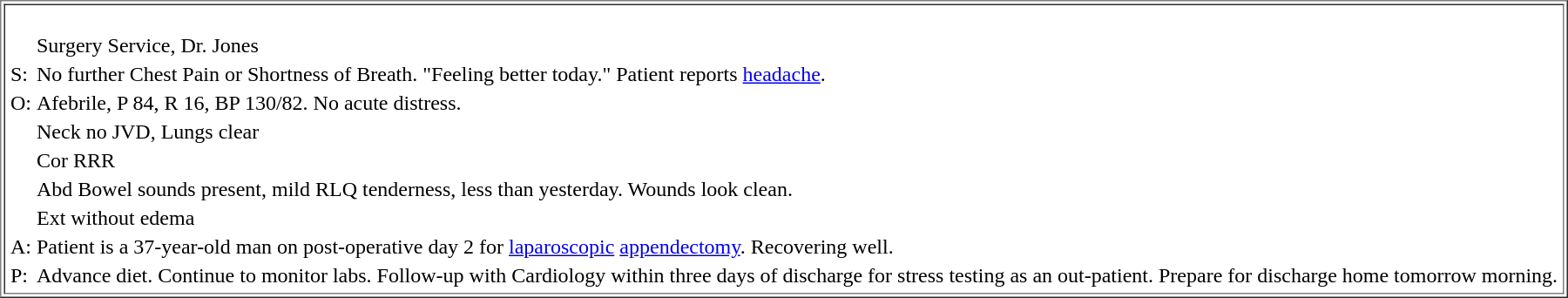<table border="1">
<tr>
<td><br><table>
<tr>
<td></td>
<td>Surgery Service, Dr. Jones</td>
</tr>
<tr>
<td>S:</td>
<td>No further Chest Pain or Shortness of Breath. "Feeling better today." Patient reports <a href='#'>headache</a>.</td>
</tr>
<tr>
<td>O:</td>
<td>Afebrile, P 84, R 16, BP 130/82. No acute distress.</td>
</tr>
<tr>
<td></td>
<td>Neck no JVD, Lungs clear</td>
</tr>
<tr>
<td></td>
<td>Cor RRR</td>
</tr>
<tr>
<td></td>
<td>Abd Bowel sounds present, mild RLQ tenderness, less than yesterday. Wounds look clean.</td>
</tr>
<tr>
<td></td>
<td>Ext without edema</td>
</tr>
<tr>
<td>A:</td>
<td>Patient is a 37-year-old man on post-operative day 2 for <a href='#'>laparoscopic</a> <a href='#'>appendectomy</a>. Recovering well.</td>
</tr>
<tr>
<td>P:</td>
<td>Advance diet. Continue to monitor labs. Follow-up with Cardiology within three days of discharge for stress testing as an out-patient. Prepare for discharge home tomorrow morning.</td>
</tr>
</table>
</td>
</tr>
</table>
